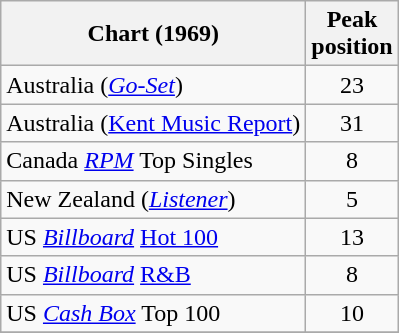<table class="wikitable sortable">
<tr>
<th>Chart (1969)</th>
<th>Peak<br>position</th>
</tr>
<tr>
<td>Australia (<em><a href='#'>Go-Set</a></em>) </td>
<td style="text-align:center;">23</td>
</tr>
<tr>
<td>Australia (<a href='#'>Kent Music Report</a>)</td>
<td style="text-align:center;">31</td>
</tr>
<tr>
<td>Canada <em><a href='#'>RPM</a></em> Top Singles</td>
<td style="text-align:center;">8</td>
</tr>
<tr>
<td>New Zealand (<em><a href='#'>Listener</a></em>)</td>
<td style="text-align:center;">5</td>
</tr>
<tr>
<td>US <em><a href='#'>Billboard</a></em> <a href='#'>Hot 100</a></td>
<td style="text-align:center;">13</td>
</tr>
<tr>
<td>US <em><a href='#'>Billboard</a></em> <a href='#'>R&B</a></td>
<td style="text-align:center;">8</td>
</tr>
<tr>
<td>US <a href='#'><em>Cash Box</em></a> Top 100</td>
<td align="center">10</td>
</tr>
<tr>
</tr>
</table>
